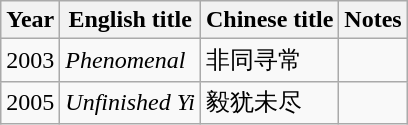<table class="wikitable">
<tr>
<th>Year</th>
<th>English title</th>
<th>Chinese title</th>
<th>Notes</th>
</tr>
<tr>
<td>2003</td>
<td><em>Phenomenal</em></td>
<td>非同寻常</td>
<td></td>
</tr>
<tr>
<td>2005</td>
<td><em>Unfinished Yi</em></td>
<td>毅犹未尽</td>
<td></td>
</tr>
</table>
